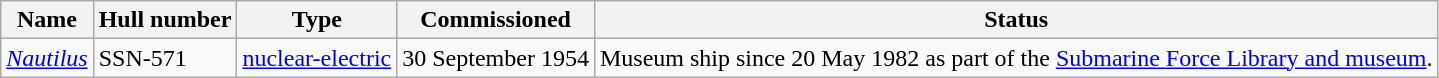<table class="wikitable">
<tr>
<th>Name</th>
<th>Hull number</th>
<th>Type</th>
<th>Commissioned</th>
<th>Status</th>
</tr>
<tr>
<td><em><a href='#'>Nautilus</a></em></td>
<td>SSN-571</td>
<td><a href='#'>nuclear-electric</a></td>
<td>30 September 1954</td>
<td>Museum ship since 20 May 1982 as part of the <a href='#'>Submarine Force Library and museum</a>.</td>
</tr>
</table>
